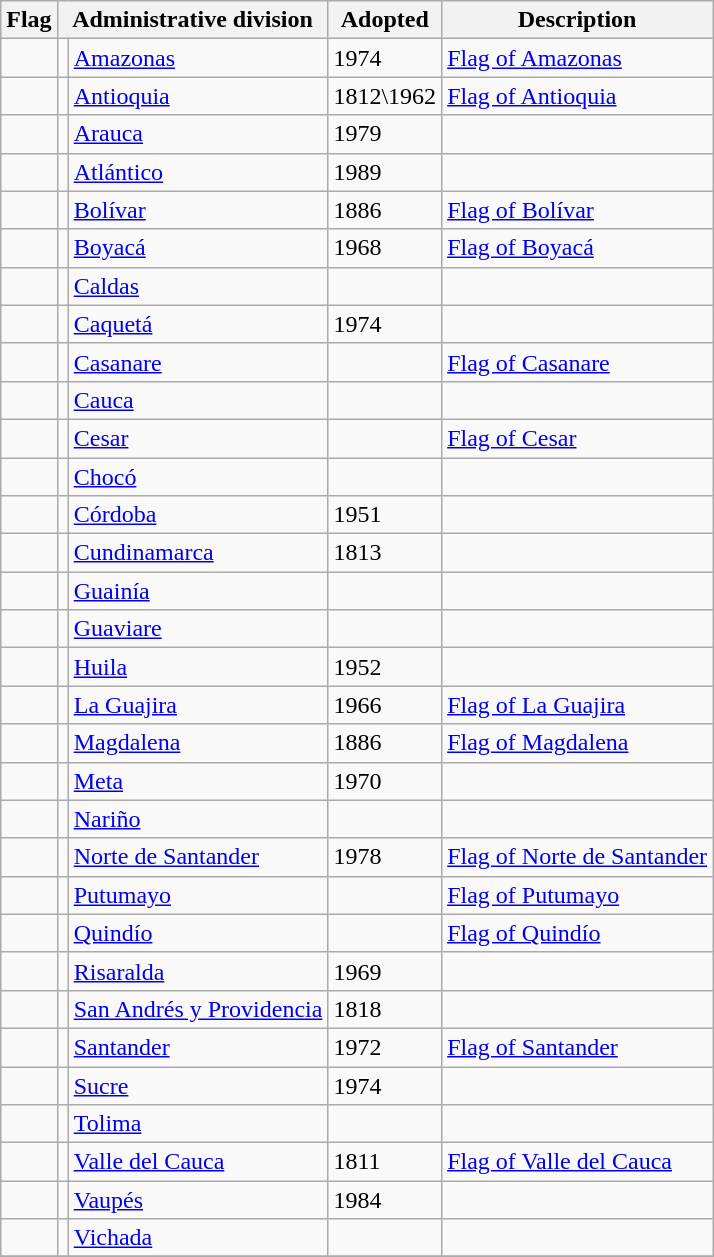<table class="wikitable sortable">
<tr>
<th class="unsortable">Flag</th>
<th colspan="2">Administrative division</th>
<th>Adopted</th>
<th class="unsortable">Description</th>
</tr>
<tr>
<td></td>
<td></td>
<td><a href='#'>Amazonas</a></td>
<td>1974</td>
<td><a href='#'>Flag of Amazonas</a></td>
</tr>
<tr>
<td></td>
<td></td>
<td><a href='#'>Antioquia</a></td>
<td>1812\1962</td>
<td><a href='#'>Flag of Antioquia</a></td>
</tr>
<tr>
<td></td>
<td></td>
<td><a href='#'>Arauca</a></td>
<td>1979</td>
<td></td>
</tr>
<tr>
<td></td>
<td></td>
<td><a href='#'>Atlántico</a></td>
<td>1989</td>
<td></td>
</tr>
<tr>
<td></td>
<td></td>
<td><a href='#'>Bolívar</a></td>
<td>1886</td>
<td><a href='#'>Flag of Bolívar</a></td>
</tr>
<tr>
<td></td>
<td></td>
<td><a href='#'>Boyacá</a></td>
<td>1968</td>
<td><a href='#'>Flag of Boyacá</a></td>
</tr>
<tr>
<td></td>
<td></td>
<td><a href='#'>Caldas</a></td>
<td></td>
<td></td>
</tr>
<tr>
<td></td>
<td></td>
<td><a href='#'>Caquetá</a></td>
<td>1974</td>
<td></td>
</tr>
<tr>
<td></td>
<td></td>
<td><a href='#'>Casanare</a></td>
<td></td>
<td><a href='#'>Flag of Casanare</a></td>
</tr>
<tr>
<td></td>
<td></td>
<td><a href='#'>Cauca</a></td>
<td></td>
<td></td>
</tr>
<tr>
<td></td>
<td></td>
<td><a href='#'>Cesar</a></td>
<td></td>
<td><a href='#'>Flag of Cesar</a></td>
</tr>
<tr>
<td></td>
<td></td>
<td><a href='#'>Chocó</a></td>
<td></td>
<td></td>
</tr>
<tr>
<td></td>
<td></td>
<td><a href='#'>Córdoba</a></td>
<td>1951</td>
<td></td>
</tr>
<tr>
<td></td>
<td></td>
<td><a href='#'>Cundinamarca</a></td>
<td>1813</td>
<td></td>
</tr>
<tr>
<td></td>
<td></td>
<td><a href='#'>Guainía</a></td>
<td></td>
<td></td>
</tr>
<tr>
<td></td>
<td></td>
<td><a href='#'>Guaviare</a></td>
<td></td>
<td></td>
</tr>
<tr>
<td></td>
<td></td>
<td><a href='#'>Huila</a></td>
<td>1952</td>
<td></td>
</tr>
<tr>
<td></td>
<td></td>
<td><a href='#'>La Guajira</a></td>
<td>1966</td>
<td><a href='#'>Flag of La Guajira</a></td>
</tr>
<tr>
<td></td>
<td></td>
<td><a href='#'>Magdalena</a></td>
<td>1886</td>
<td><a href='#'>Flag of Magdalena</a></td>
</tr>
<tr>
<td></td>
<td></td>
<td><a href='#'>Meta</a></td>
<td>1970</td>
<td></td>
</tr>
<tr>
<td></td>
<td></td>
<td><a href='#'>Nariño</a></td>
<td></td>
<td></td>
</tr>
<tr>
<td></td>
<td></td>
<td><a href='#'>Norte de Santander</a></td>
<td>1978</td>
<td><a href='#'>Flag of Norte de Santander</a></td>
</tr>
<tr>
<td></td>
<td></td>
<td><a href='#'>Putumayo</a></td>
<td></td>
<td><a href='#'>Flag of Putumayo</a></td>
</tr>
<tr>
<td></td>
<td></td>
<td><a href='#'>Quindío</a></td>
<td></td>
<td><a href='#'>Flag of Quindío</a></td>
</tr>
<tr>
<td></td>
<td></td>
<td><a href='#'>Risaralda</a></td>
<td>1969</td>
<td></td>
</tr>
<tr>
<td></td>
<td></td>
<td><a href='#'>San Andrés y Providencia</a></td>
<td>1818</td>
<td></td>
</tr>
<tr>
<td></td>
<td></td>
<td><a href='#'>Santander</a></td>
<td>1972</td>
<td><a href='#'>Flag of Santander</a></td>
</tr>
<tr>
<td></td>
<td></td>
<td><a href='#'>Sucre</a></td>
<td>1974</td>
<td></td>
</tr>
<tr>
<td></td>
<td></td>
<td><a href='#'>Tolima</a></td>
<td></td>
<td></td>
</tr>
<tr>
<td></td>
<td></td>
<td><a href='#'>Valle del Cauca</a></td>
<td>1811</td>
<td><a href='#'>Flag of Valle del Cauca</a></td>
</tr>
<tr>
<td></td>
<td></td>
<td><a href='#'>Vaupés</a></td>
<td>1984</td>
<td></td>
</tr>
<tr>
<td></td>
<td></td>
<td><a href='#'>Vichada</a></td>
<td></td>
<td></td>
</tr>
<tr>
</tr>
</table>
